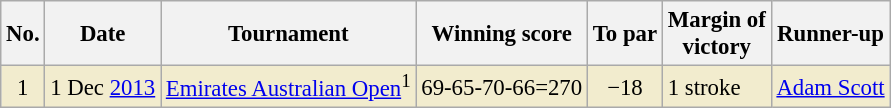<table class="wikitable" style="font-size:95%;">
<tr>
<th>No.</th>
<th>Date</th>
<th>Tournament</th>
<th>Winning score</th>
<th>To par</th>
<th>Margin of<br>victory</th>
<th>Runner-up</th>
</tr>
<tr style="background:#f2ecce;">
<td align=center>1</td>
<td align=right>1 Dec <a href='#'>2013</a></td>
<td><a href='#'>Emirates Australian Open</a><sup>1</sup></td>
<td>69-65-70-66=270</td>
<td align=center>−18</td>
<td>1 stroke</td>
<td> <a href='#'>Adam Scott</a></td>
</tr>
</table>
